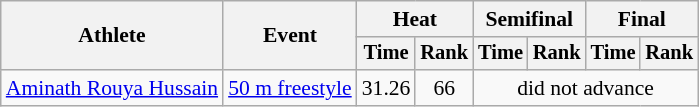<table class=wikitable style="font-size:90%">
<tr>
<th rowspan="2">Athlete</th>
<th rowspan="2">Event</th>
<th colspan="2">Heat</th>
<th colspan="2">Semifinal</th>
<th colspan="2">Final</th>
</tr>
<tr style="font-size:95%">
<th>Time</th>
<th>Rank</th>
<th>Time</th>
<th>Rank</th>
<th>Time</th>
<th>Rank</th>
</tr>
<tr align=center>
<td align=left><a href='#'>Aminath Rouya Hussain</a></td>
<td align=left><a href='#'>50 m freestyle</a></td>
<td>31.26</td>
<td>66</td>
<td colspan="4">did not advance</td>
</tr>
</table>
